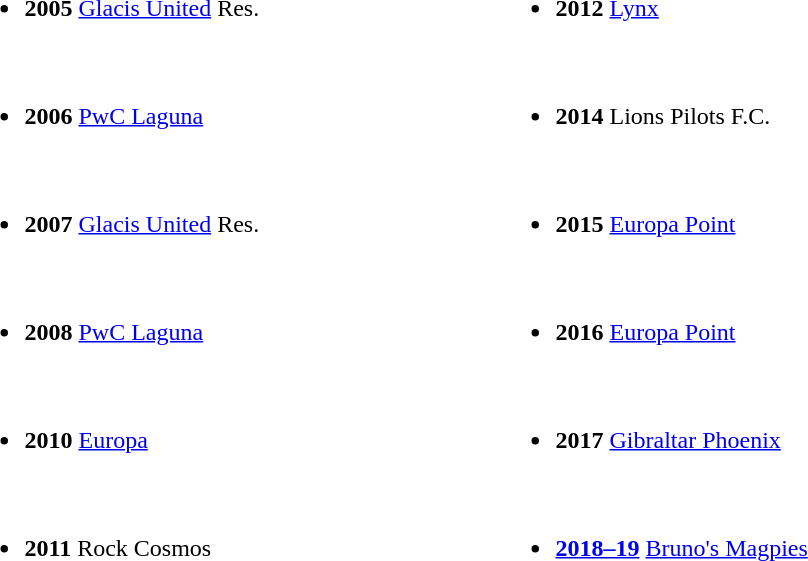<table>
<tr>
<td width="350px"><br><ul><li><strong>2005</strong> <a href='#'>Glacis United</a> Res.</li></ul></td>
<td width="350px"><br><ul><li><strong>2012</strong> <a href='#'>Lynx</a></li></ul></td>
</tr>
<tr>
<td><br><ul><li><strong>2006</strong> <a href='#'>PwC Laguna</a></li></ul></td>
<td><br><ul><li><strong>2014</strong> Lions Pilots F.C.</li></ul></td>
</tr>
<tr>
<td><br><ul><li><strong>2007</strong> <a href='#'>Glacis United</a> Res.</li></ul></td>
<td><br><ul><li><strong>2015</strong> <a href='#'>Europa Point</a></li></ul></td>
</tr>
<tr>
<td><br><ul><li><strong>2008</strong> <a href='#'>PwC Laguna</a></li></ul></td>
<td><br><ul><li><strong>2016</strong> <a href='#'>Europa Point</a></li></ul></td>
</tr>
<tr>
<td><br><ul><li><strong>2010</strong> <a href='#'>Europa</a></li></ul></td>
<td><br><ul><li><strong>2017</strong> <a href='#'>Gibraltar Phoenix</a></li></ul></td>
</tr>
<tr>
<td><br><ul><li><strong>2011</strong> Rock Cosmos</li></ul></td>
<td><br><ul><li><strong><a href='#'>2018–19</a></strong> <a href='#'>Bruno's Magpies</a></li></ul></td>
</tr>
</table>
